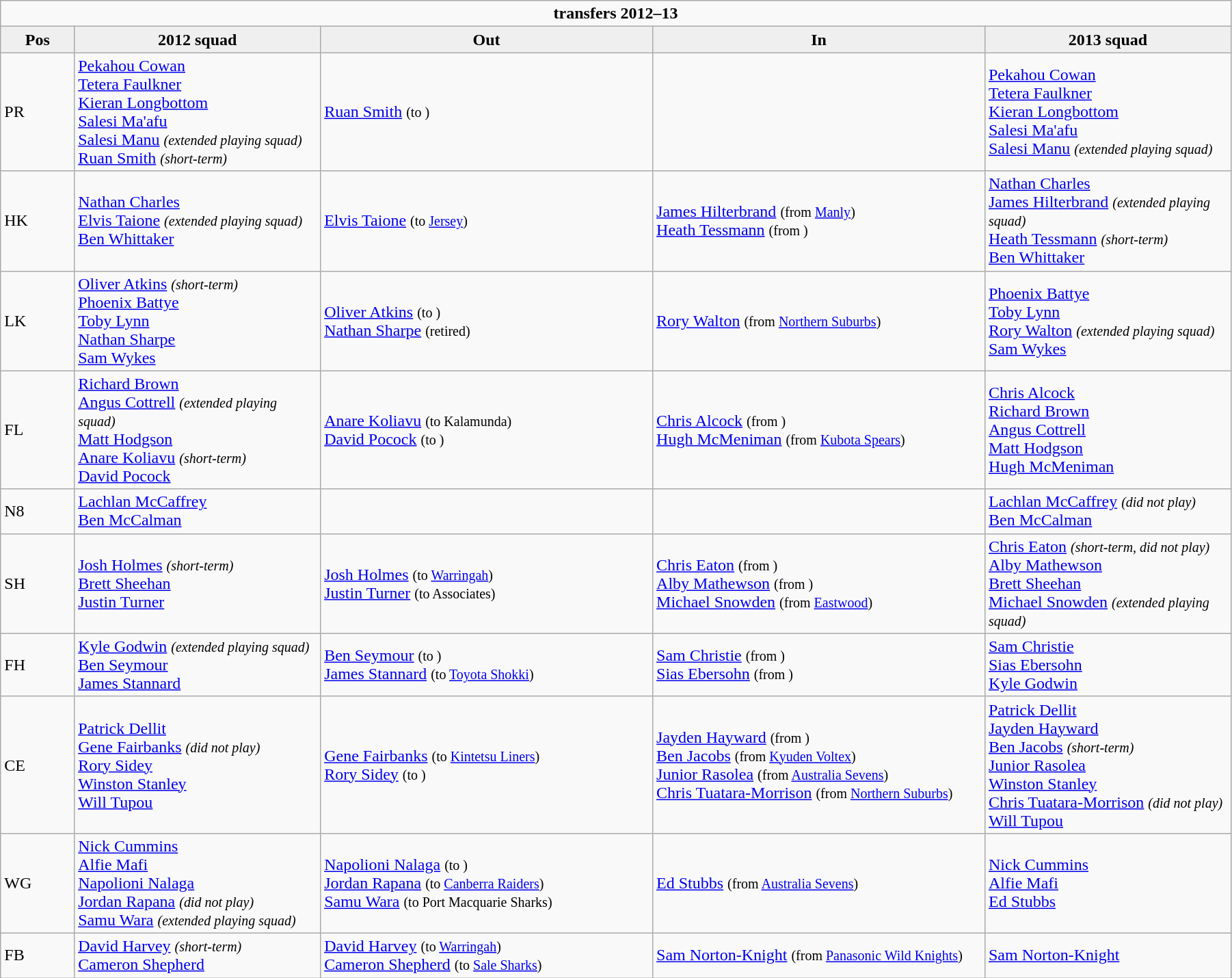<table class="wikitable" style="text-align: left; width:95%">
<tr>
<td colspan="100%" style="text-align:center;"><strong> transfers 2012–13</strong></td>
</tr>
<tr>
<th style="background:#efefef; width:6%;">Pos</th>
<th style="background:#efefef; width:20%;">2012 squad</th>
<th style="background:#efefef; width:27%;">Out</th>
<th style="background:#efefef; width:27%;">In</th>
<th style="background:#efefef; width:20%;">2013 squad</th>
</tr>
<tr>
<td>PR</td>
<td> <a href='#'>Pekahou Cowan</a><br><a href='#'>Tetera Faulkner</a><br><a href='#'>Kieran Longbottom</a><br><a href='#'>Salesi Ma'afu</a><br><a href='#'>Salesi Manu</a> <small><em>(extended playing squad)</em></small><br><a href='#'>Ruan Smith</a> <small><em>(short-term)</em></small></td>
<td>  <a href='#'>Ruan Smith</a> <small>(to )</small></td>
<td></td>
<td> <a href='#'>Pekahou Cowan</a><br><a href='#'>Tetera Faulkner</a><br><a href='#'>Kieran Longbottom</a><br><a href='#'>Salesi Ma'afu</a><br><a href='#'>Salesi Manu</a> <small><em>(extended playing squad)</em></small></td>
</tr>
<tr>
<td>HK</td>
<td> <a href='#'>Nathan Charles</a><br><a href='#'>Elvis Taione</a> <small><em>(extended playing squad)</em></small><br><a href='#'>Ben Whittaker</a></td>
<td>  <a href='#'>Elvis Taione</a> <small>(to  <a href='#'>Jersey</a>)</small></td>
<td>  <a href='#'>James Hilterbrand</a> <small>(from <a href='#'>Manly</a>)</small><br> <a href='#'>Heath Tessmann</a> <small>(from )</small></td>
<td> <a href='#'>Nathan Charles</a><br><a href='#'>James Hilterbrand</a> <small><em>(extended playing squad)</em></small><br><a href='#'>Heath Tessmann</a> <small><em>(short-term)</em></small><br><a href='#'>Ben Whittaker</a></td>
</tr>
<tr>
<td>LK</td>
<td> <a href='#'>Oliver Atkins</a> <small><em>(short-term)</em></small><br><a href='#'>Phoenix Battye</a><br><a href='#'>Toby Lynn</a><br><a href='#'>Nathan Sharpe</a><br><a href='#'>Sam Wykes</a></td>
<td>  <a href='#'>Oliver Atkins</a> <small>(to )</small><br> <a href='#'>Nathan Sharpe</a> <small>(retired)</small></td>
<td>  <a href='#'>Rory Walton</a> <small>(from <a href='#'>Northern Suburbs</a>)</small></td>
<td> <a href='#'>Phoenix Battye</a><br><a href='#'>Toby Lynn</a><br><a href='#'>Rory Walton</a> <small><em>(extended playing squad)</em></small><br><a href='#'>Sam Wykes</a></td>
</tr>
<tr>
<td>FL</td>
<td> <a href='#'>Richard Brown</a><br><a href='#'>Angus Cottrell</a> <small><em>(extended playing squad)</em></small><br><a href='#'>Matt Hodgson</a><br><a href='#'>Anare Koliavu</a> <small><em>(short-term)</em></small><br><a href='#'>David Pocock</a></td>
<td>  <a href='#'>Anare Koliavu</a> <small>(to Kalamunda)</small><br> <a href='#'>David Pocock</a> <small>(to )</small></td>
<td>  <a href='#'>Chris Alcock</a> <small>(from )</small><br> <a href='#'>Hugh McMeniman</a> <small>(from  <a href='#'>Kubota Spears</a>)</small></td>
<td> <a href='#'>Chris Alcock</a><br><a href='#'>Richard Brown</a><br><a href='#'>Angus Cottrell</a><br><a href='#'>Matt Hodgson</a><br><a href='#'>Hugh McMeniman</a></td>
</tr>
<tr>
<td>N8</td>
<td> <a href='#'>Lachlan McCaffrey</a><br><a href='#'>Ben McCalman</a></td>
<td></td>
<td></td>
<td> <a href='#'>Lachlan McCaffrey</a> <small><em>(did not play)</em></small><br><a href='#'>Ben McCalman</a></td>
</tr>
<tr>
<td>SH</td>
<td> <a href='#'>Josh Holmes</a> <small><em>(short-term)</em></small><br><a href='#'>Brett Sheehan</a><br><a href='#'>Justin Turner</a></td>
<td>  <a href='#'>Josh Holmes</a> <small>(to <a href='#'>Warringah</a>)</small><br> <a href='#'>Justin Turner</a> <small>(to Associates)</small></td>
<td>  <a href='#'>Chris Eaton</a> <small>(from )</small><br> <a href='#'>Alby Mathewson</a> <small>(from )</small><br> <a href='#'>Michael Snowden</a> <small>(from <a href='#'>Eastwood</a>)</small></td>
<td> <a href='#'>Chris Eaton</a> <small><em>(short-term, did not play)</em></small><br><a href='#'>Alby Mathewson</a><br><a href='#'>Brett Sheehan</a><br><a href='#'>Michael Snowden</a> <small><em>(extended playing squad)</em></small></td>
</tr>
<tr>
<td>FH</td>
<td> <a href='#'>Kyle Godwin</a> <small><em>(extended playing squad)</em></small><br><a href='#'>Ben Seymour</a><br><a href='#'>James Stannard</a></td>
<td>  <a href='#'>Ben Seymour</a> <small>(to )</small><br> <a href='#'>James Stannard</a> <small>(to  <a href='#'>Toyota Shokki</a>)</small></td>
<td>  <a href='#'>Sam Christie</a> <small>(from )</small><br> <a href='#'>Sias Ebersohn</a> <small>(from )</small></td>
<td> <a href='#'>Sam Christie</a><br><a href='#'>Sias Ebersohn</a><br><a href='#'>Kyle Godwin</a></td>
</tr>
<tr>
<td>CE</td>
<td> <a href='#'>Patrick Dellit</a><br><a href='#'>Gene Fairbanks</a> <small><em>(did not play)</em></small><br><a href='#'>Rory Sidey</a><br><a href='#'>Winston Stanley</a><br><a href='#'>Will Tupou</a></td>
<td>  <a href='#'>Gene Fairbanks</a> <small>(to  <a href='#'>Kintetsu Liners</a>)</small><br> <a href='#'>Rory Sidey</a> <small>(to )</small></td>
<td>  <a href='#'>Jayden Hayward</a> <small>(from )</small><br> <a href='#'>Ben Jacobs</a> <small>(from  <a href='#'>Kyuden Voltex</a>)</small><br> <a href='#'>Junior Rasolea</a> <small>(from <a href='#'>Australia Sevens</a>)</small><br> <a href='#'>Chris Tuatara-Morrison</a> <small>(from <a href='#'>Northern Suburbs</a>)</small></td>
<td> <a href='#'>Patrick Dellit</a><br><a href='#'>Jayden Hayward</a><br><a href='#'>Ben Jacobs</a> <small><em>(short-term)</em></small><br><a href='#'>Junior Rasolea</a><br><a href='#'>Winston Stanley</a><br><a href='#'>Chris Tuatara-Morrison</a> <small><em>(did not play)</em></small><br><a href='#'>Will Tupou</a></td>
</tr>
<tr>
<td>WG</td>
<td> <a href='#'>Nick Cummins</a><br><a href='#'>Alfie Mafi</a><br><a href='#'>Napolioni Nalaga</a><br><a href='#'>Jordan Rapana</a> <small><em>(did not play)</em></small><br><a href='#'>Samu Wara</a> <small><em>(extended playing squad)</em></small></td>
<td>  <a href='#'>Napolioni Nalaga</a> <small>(to )</small><br> <a href='#'>Jordan Rapana</a> <small>(to <a href='#'>Canberra Raiders</a>)</small><br> <a href='#'>Samu Wara</a> <small>(to Port Macquarie Sharks)</small></td>
<td>  <a href='#'>Ed Stubbs</a> <small>(from <a href='#'>Australia Sevens</a>)</small></td>
<td> <a href='#'>Nick Cummins</a><br><a href='#'>Alfie Mafi</a><br><a href='#'>Ed Stubbs</a></td>
</tr>
<tr>
<td>FB</td>
<td> <a href='#'>David Harvey</a> <small><em>(short-term)</em></small><br><a href='#'>Cameron Shepherd</a></td>
<td>  <a href='#'>David Harvey</a> <small>(to <a href='#'>Warringah</a>)</small><br> <a href='#'>Cameron Shepherd</a> <small>(to  <a href='#'>Sale Sharks</a>)</small></td>
<td>  <a href='#'>Sam Norton-Knight</a> <small>(from  <a href='#'>Panasonic Wild Knights</a>)</small></td>
<td> <a href='#'>Sam Norton-Knight</a></td>
</tr>
</table>
